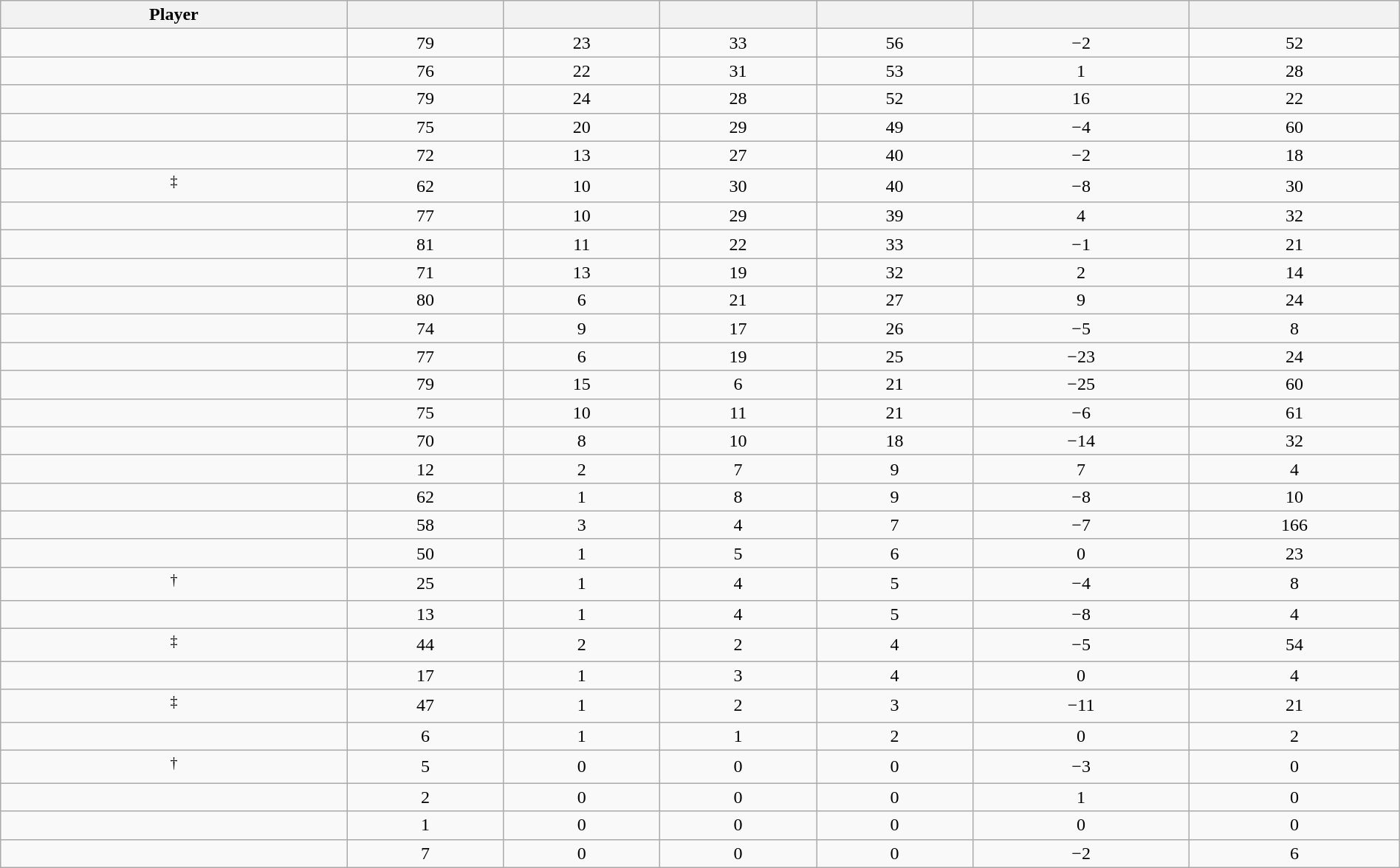<table class="wikitable sortable" style="width:100%; text-align:center;">
<tr>
<th>Player</th>
<th></th>
<th></th>
<th></th>
<th></th>
<th data-sort-type="number"></th>
<th></th>
</tr>
<tr>
<td></td>
<td>79</td>
<td>23</td>
<td>33</td>
<td>56</td>
<td>−2</td>
<td>52</td>
</tr>
<tr>
<td></td>
<td>76</td>
<td>22</td>
<td>31</td>
<td>53</td>
<td>1</td>
<td>28</td>
</tr>
<tr>
<td></td>
<td>79</td>
<td>24</td>
<td>28</td>
<td>52</td>
<td>16</td>
<td>22</td>
</tr>
<tr>
<td></td>
<td>75</td>
<td>20</td>
<td>29</td>
<td>49</td>
<td>−4</td>
<td>60</td>
</tr>
<tr>
<td></td>
<td>72</td>
<td>13</td>
<td>27</td>
<td>40</td>
<td>−2</td>
<td>18</td>
</tr>
<tr>
<td><sup>‡</sup></td>
<td>62</td>
<td>10</td>
<td>30</td>
<td>40</td>
<td>−8</td>
<td>30</td>
</tr>
<tr>
<td></td>
<td>77</td>
<td>10</td>
<td>29</td>
<td>39</td>
<td>4</td>
<td>32</td>
</tr>
<tr>
<td></td>
<td>81</td>
<td>11</td>
<td>22</td>
<td>33</td>
<td>−1</td>
<td>21</td>
</tr>
<tr>
<td></td>
<td>71</td>
<td>13</td>
<td>19</td>
<td>32</td>
<td>2</td>
<td>14</td>
</tr>
<tr>
<td></td>
<td>80</td>
<td>6</td>
<td>21</td>
<td>27</td>
<td>9</td>
<td>24</td>
</tr>
<tr>
<td></td>
<td>74</td>
<td>9</td>
<td>17</td>
<td>26</td>
<td>−5</td>
<td>8</td>
</tr>
<tr>
<td></td>
<td>77</td>
<td>6</td>
<td>19</td>
<td>25</td>
<td>−23</td>
<td>24</td>
</tr>
<tr>
<td></td>
<td>79</td>
<td>15</td>
<td>6</td>
<td>21</td>
<td>−25</td>
<td>60</td>
</tr>
<tr>
<td></td>
<td>75</td>
<td>10</td>
<td>11</td>
<td>21</td>
<td>−6</td>
<td>61</td>
</tr>
<tr>
<td></td>
<td>70</td>
<td>8</td>
<td>10</td>
<td>18</td>
<td>−14</td>
<td>32</td>
</tr>
<tr>
<td></td>
<td>12</td>
<td>2</td>
<td>7</td>
<td>9</td>
<td>7</td>
<td>4</td>
</tr>
<tr>
<td></td>
<td>62</td>
<td>1</td>
<td>8</td>
<td>9</td>
<td>−8</td>
<td>10</td>
</tr>
<tr>
<td></td>
<td>58</td>
<td>3</td>
<td>4</td>
<td>7</td>
<td>−7</td>
<td>166</td>
</tr>
<tr>
<td></td>
<td>50</td>
<td>1</td>
<td>5</td>
<td>6</td>
<td>0</td>
<td>23</td>
</tr>
<tr>
<td><sup>†</sup></td>
<td>25</td>
<td>1</td>
<td>4</td>
<td>5</td>
<td>−4</td>
<td>8</td>
</tr>
<tr>
<td></td>
<td>13</td>
<td>1</td>
<td>4</td>
<td>5</td>
<td>−8</td>
<td>4</td>
</tr>
<tr>
<td><sup>‡</sup></td>
<td>44</td>
<td>2</td>
<td>2</td>
<td>4</td>
<td>−5</td>
<td>54</td>
</tr>
<tr>
<td></td>
<td>17</td>
<td>1</td>
<td>3</td>
<td>4</td>
<td>0</td>
<td>4</td>
</tr>
<tr>
<td><sup>‡</sup></td>
<td>47</td>
<td>1</td>
<td>2</td>
<td>3</td>
<td>−11</td>
<td>21</td>
</tr>
<tr>
<td></td>
<td>6</td>
<td>1</td>
<td>1</td>
<td>2</td>
<td>0</td>
<td>2</td>
</tr>
<tr>
<td><sup>†</sup></td>
<td>5</td>
<td>0</td>
<td>0</td>
<td>0</td>
<td>−3</td>
<td>0</td>
</tr>
<tr>
<td></td>
<td>2</td>
<td>0</td>
<td>0</td>
<td>0</td>
<td>1</td>
<td>0</td>
</tr>
<tr>
<td></td>
<td>1</td>
<td>0</td>
<td>0</td>
<td>0</td>
<td>0</td>
<td>0</td>
</tr>
<tr>
<td></td>
<td>7</td>
<td>0</td>
<td>0</td>
<td>0</td>
<td>−2</td>
<td>6</td>
</tr>
</table>
